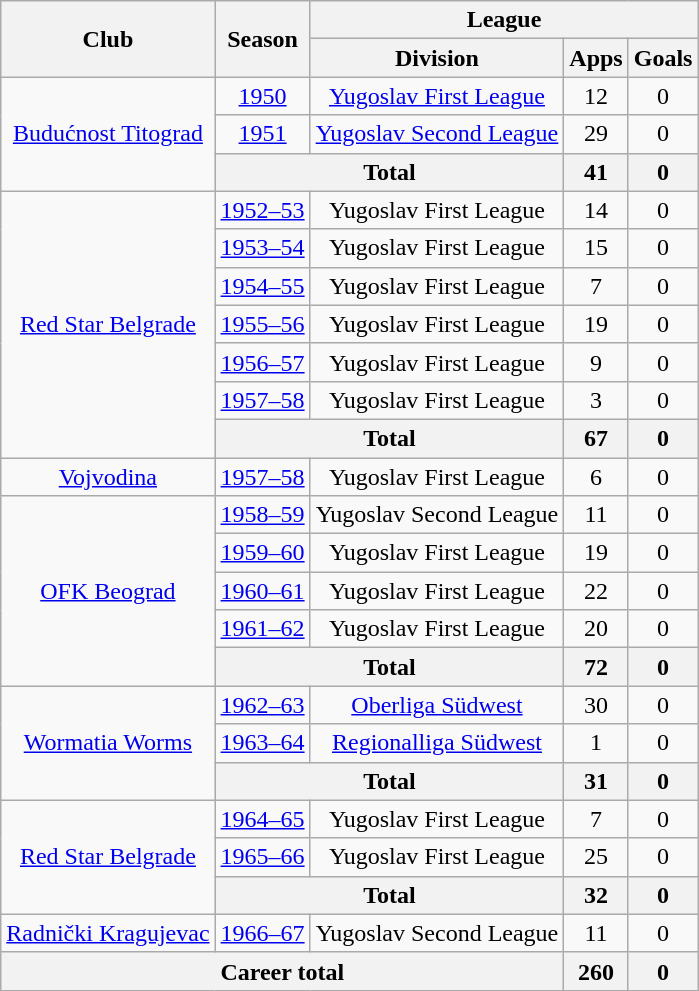<table class="wikitable" style="text-align:center">
<tr>
<th rowspan="2">Club</th>
<th rowspan="2">Season</th>
<th colspan="3">League</th>
</tr>
<tr>
<th>Division</th>
<th>Apps</th>
<th>Goals</th>
</tr>
<tr>
<td rowspan="3"><a href='#'>Budućnost Titograd</a></td>
<td><a href='#'>1950</a></td>
<td><a href='#'>Yugoslav First League</a></td>
<td>12</td>
<td>0</td>
</tr>
<tr>
<td><a href='#'>1951</a></td>
<td><a href='#'>Yugoslav Second League</a></td>
<td>29</td>
<td>0</td>
</tr>
<tr>
<th colspan="2">Total</th>
<th>41</th>
<th>0</th>
</tr>
<tr>
<td rowspan="7"><a href='#'>Red Star Belgrade</a></td>
<td><a href='#'>1952–53</a></td>
<td>Yugoslav First League</td>
<td>14</td>
<td>0</td>
</tr>
<tr>
<td><a href='#'>1953–54</a></td>
<td>Yugoslav First League</td>
<td>15</td>
<td>0</td>
</tr>
<tr>
<td><a href='#'>1954–55</a></td>
<td>Yugoslav First League</td>
<td>7</td>
<td>0</td>
</tr>
<tr>
<td><a href='#'>1955–56</a></td>
<td>Yugoslav First League</td>
<td>19</td>
<td>0</td>
</tr>
<tr>
<td><a href='#'>1956–57</a></td>
<td>Yugoslav First League</td>
<td>9</td>
<td>0</td>
</tr>
<tr>
<td><a href='#'>1957–58</a></td>
<td>Yugoslav First League</td>
<td>3</td>
<td>0</td>
</tr>
<tr>
<th colspan="2">Total</th>
<th>67</th>
<th>0</th>
</tr>
<tr>
<td><a href='#'>Vojvodina</a></td>
<td><a href='#'>1957–58</a></td>
<td>Yugoslav First League</td>
<td>6</td>
<td>0</td>
</tr>
<tr>
<td rowspan="5"><a href='#'>OFK Beograd</a></td>
<td><a href='#'>1958–59</a></td>
<td>Yugoslav Second League</td>
<td>11</td>
<td>0</td>
</tr>
<tr>
<td><a href='#'>1959–60</a></td>
<td>Yugoslav First League</td>
<td>19</td>
<td>0</td>
</tr>
<tr>
<td><a href='#'>1960–61</a></td>
<td>Yugoslav First League</td>
<td>22</td>
<td>0</td>
</tr>
<tr>
<td><a href='#'>1961–62</a></td>
<td>Yugoslav First League</td>
<td>20</td>
<td>0</td>
</tr>
<tr>
<th colspan="2">Total</th>
<th>72</th>
<th>0</th>
</tr>
<tr>
<td rowspan="3"><a href='#'>Wormatia Worms</a></td>
<td><a href='#'>1962–63</a></td>
<td><a href='#'>Oberliga Südwest</a></td>
<td>30</td>
<td>0</td>
</tr>
<tr>
<td><a href='#'>1963–64</a></td>
<td><a href='#'>Regionalliga Südwest</a></td>
<td>1</td>
<td>0</td>
</tr>
<tr>
<th colspan="2">Total</th>
<th>31</th>
<th>0</th>
</tr>
<tr>
<td rowspan="3"><a href='#'>Red Star Belgrade</a></td>
<td><a href='#'>1964–65</a></td>
<td>Yugoslav First League</td>
<td>7</td>
<td>0</td>
</tr>
<tr>
<td><a href='#'>1965–66</a></td>
<td>Yugoslav First League</td>
<td>25</td>
<td>0</td>
</tr>
<tr>
<th colspan="2">Total</th>
<th>32</th>
<th>0</th>
</tr>
<tr>
<td><a href='#'>Radnički Kragujevac</a></td>
<td><a href='#'>1966–67</a></td>
<td>Yugoslav Second League</td>
<td>11</td>
<td>0</td>
</tr>
<tr>
<th colspan="3">Career total</th>
<th>260</th>
<th>0</th>
</tr>
</table>
